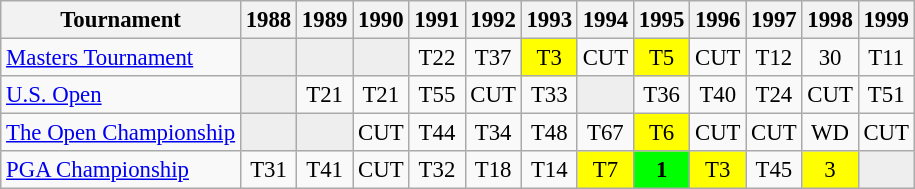<table class="wikitable" style="font-size:95%;text-align:center;">
<tr>
<th>Tournament</th>
<th>1988</th>
<th>1989</th>
<th>1990</th>
<th>1991</th>
<th>1992</th>
<th>1993</th>
<th>1994</th>
<th>1995</th>
<th>1996</th>
<th>1997</th>
<th>1998</th>
<th>1999</th>
</tr>
<tr>
<td align=left><a href='#'>Masters Tournament</a></td>
<td style="background:#eeeeee;"></td>
<td style="background:#eeeeee;"></td>
<td style="background:#eeeeee;"></td>
<td>T22</td>
<td>T37</td>
<td style="background:yellow;">T3</td>
<td>CUT</td>
<td style="background:yellow;">T5</td>
<td>CUT</td>
<td>T12</td>
<td>30</td>
<td>T11</td>
</tr>
<tr>
<td align=left><a href='#'>U.S. Open</a></td>
<td style="background:#eeeeee;"></td>
<td>T21</td>
<td>T21</td>
<td>T55</td>
<td>CUT</td>
<td>T33</td>
<td style="background:#eeeeee;"></td>
<td>T36</td>
<td>T40</td>
<td>T24</td>
<td>CUT</td>
<td>T51</td>
</tr>
<tr>
<td align=left><a href='#'>The Open Championship</a></td>
<td style="background:#eeeeee;"></td>
<td style="background:#eeeeee;"></td>
<td>CUT</td>
<td>T44</td>
<td>T34</td>
<td>T48</td>
<td>T67</td>
<td style="background:yellow;">T6</td>
<td>CUT</td>
<td>CUT</td>
<td>WD</td>
<td>CUT</td>
</tr>
<tr>
<td align=left><a href='#'>PGA Championship</a></td>
<td>T31</td>
<td>T41</td>
<td>CUT</td>
<td>T32</td>
<td>T18</td>
<td>T14</td>
<td style="background:yellow;">T7</td>
<td style="background:lime;"><strong>1</strong></td>
<td style="background:yellow;">T3</td>
<td>T45</td>
<td style="background:yellow;">3</td>
<td style="background:#eeeeee;"></td>
</tr>
</table>
